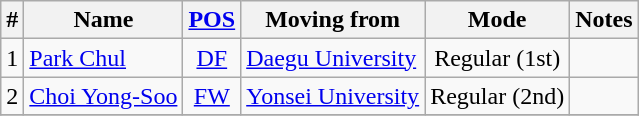<table class="wikitable sortable" style="text-align:center">
<tr>
<th>#</th>
<th>Name</th>
<th><a href='#'>POS</a></th>
<th>Moving from</th>
<th>Mode</th>
<th>Notes</th>
</tr>
<tr>
<td>1</td>
<td align=left> <a href='#'>Park Chul</a></td>
<td><a href='#'>DF</a></td>
<td align=left> <a href='#'>Daegu University</a></td>
<td>Regular (1st)</td>
<td></td>
</tr>
<tr>
<td>2</td>
<td align=left> <a href='#'>Choi Yong-Soo</a></td>
<td><a href='#'>FW</a></td>
<td align=left> <a href='#'>Yonsei University</a></td>
<td>Regular (2nd)</td>
<td></td>
</tr>
<tr>
</tr>
</table>
